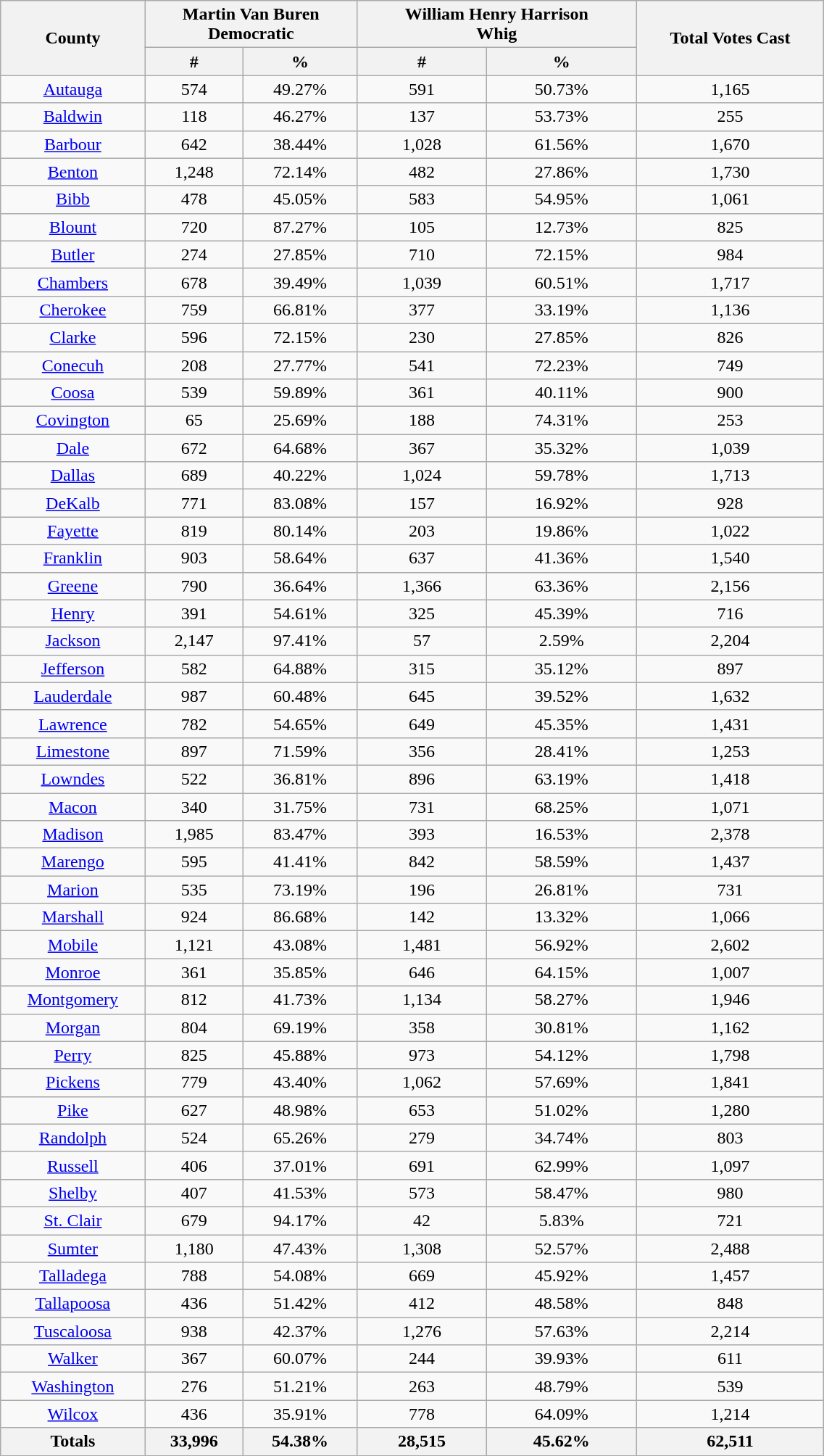<table class="wikitable sortable" width="60%">
<tr>
<th rowspan="2">County</th>
<th colspan="2">Martin Van Buren<br>Democratic</th>
<th colspan="2">William Henry Harrison<br>Whig</th>
<th rowspan="2">Total Votes Cast</th>
</tr>
<tr>
<th data-sort-type="number" style="text-align:center;">#</th>
<th data-sort-type="number" style="text-align:center;">%</th>
<th data-sort-type="number" style="text-align:center;">#</th>
<th data-sort-type="number" style="text-align:center;">%</th>
</tr>
<tr style="text-align:center;">
<td><a href='#'>Autauga</a></td>
<td>574</td>
<td>49.27%</td>
<td>591</td>
<td>50.73%</td>
<td>1,165</td>
</tr>
<tr style="text-align:center;">
<td><a href='#'>Baldwin</a></td>
<td>118</td>
<td>46.27%</td>
<td>137</td>
<td>53.73%</td>
<td>255</td>
</tr>
<tr style="text-align:center;">
<td><a href='#'>Barbour</a></td>
<td>642</td>
<td>38.44%</td>
<td>1,028</td>
<td>61.56%</td>
<td>1,670</td>
</tr>
<tr style="text-align:center;">
<td><a href='#'>Benton</a></td>
<td>1,248</td>
<td>72.14%</td>
<td>482</td>
<td>27.86%</td>
<td>1,730</td>
</tr>
<tr style="text-align:center;">
<td><a href='#'>Bibb</a></td>
<td>478</td>
<td>45.05%</td>
<td>583</td>
<td>54.95%</td>
<td>1,061</td>
</tr>
<tr style="text-align:center;">
<td><a href='#'>Blount</a></td>
<td>720</td>
<td>87.27%</td>
<td>105</td>
<td>12.73%</td>
<td>825</td>
</tr>
<tr style="text-align:center;">
<td><a href='#'>Butler</a></td>
<td>274</td>
<td>27.85%</td>
<td>710</td>
<td>72.15%</td>
<td>984</td>
</tr>
<tr style="text-align:center;">
<td><a href='#'>Chambers</a></td>
<td>678</td>
<td>39.49%</td>
<td>1,039</td>
<td>60.51%</td>
<td>1,717</td>
</tr>
<tr style="text-align:center;">
<td><a href='#'>Cherokee</a></td>
<td>759</td>
<td>66.81%</td>
<td>377</td>
<td>33.19%</td>
<td>1,136</td>
</tr>
<tr style="text-align:center;">
<td><a href='#'>Clarke</a></td>
<td>596</td>
<td>72.15%</td>
<td>230</td>
<td>27.85%</td>
<td>826</td>
</tr>
<tr style="text-align:center;">
<td><a href='#'>Conecuh</a></td>
<td>208</td>
<td>27.77%</td>
<td>541</td>
<td>72.23%</td>
<td>749</td>
</tr>
<tr style="text-align:center;">
<td><a href='#'>Coosa</a></td>
<td>539</td>
<td>59.89%</td>
<td>361</td>
<td>40.11%</td>
<td>900</td>
</tr>
<tr style="text-align:center;">
<td><a href='#'>Covington</a></td>
<td>65</td>
<td>25.69%</td>
<td>188</td>
<td>74.31%</td>
<td>253</td>
</tr>
<tr style="text-align:center;">
<td><a href='#'>Dale</a></td>
<td>672</td>
<td>64.68%</td>
<td>367</td>
<td>35.32%</td>
<td>1,039</td>
</tr>
<tr style="text-align:center;">
<td><a href='#'>Dallas</a></td>
<td>689</td>
<td>40.22%</td>
<td>1,024</td>
<td>59.78%</td>
<td>1,713</td>
</tr>
<tr style="text-align:center;">
<td><a href='#'>DeKalb</a></td>
<td>771</td>
<td>83.08%</td>
<td>157</td>
<td>16.92%</td>
<td>928</td>
</tr>
<tr style="text-align:center;">
<td><a href='#'>Fayette</a></td>
<td>819</td>
<td>80.14%</td>
<td>203</td>
<td>19.86%</td>
<td>1,022</td>
</tr>
<tr style="text-align:center;">
<td><a href='#'>Franklin</a></td>
<td>903</td>
<td>58.64%</td>
<td>637</td>
<td>41.36%</td>
<td>1,540</td>
</tr>
<tr style="text-align:center;">
<td><a href='#'>Greene</a></td>
<td>790</td>
<td>36.64%</td>
<td>1,366</td>
<td>63.36%</td>
<td>2,156</td>
</tr>
<tr style="text-align:center;">
<td><a href='#'>Henry</a></td>
<td>391</td>
<td>54.61%</td>
<td>325</td>
<td>45.39%</td>
<td>716</td>
</tr>
<tr style="text-align:center;">
<td><a href='#'>Jackson</a></td>
<td>2,147</td>
<td>97.41%</td>
<td>57</td>
<td>2.59%</td>
<td>2,204</td>
</tr>
<tr style="text-align:center;">
<td><a href='#'>Jefferson</a></td>
<td>582</td>
<td>64.88%</td>
<td>315</td>
<td>35.12%</td>
<td>897</td>
</tr>
<tr style="text-align:center;">
<td><a href='#'>Lauderdale</a></td>
<td>987</td>
<td>60.48%</td>
<td>645</td>
<td>39.52%</td>
<td>1,632</td>
</tr>
<tr style="text-align:center;">
<td><a href='#'>Lawrence</a></td>
<td>782</td>
<td>54.65%</td>
<td>649</td>
<td>45.35%</td>
<td>1,431</td>
</tr>
<tr style="text-align:center;">
<td><a href='#'>Limestone</a></td>
<td>897</td>
<td>71.59%</td>
<td>356</td>
<td>28.41%</td>
<td>1,253</td>
</tr>
<tr style="text-align:center;">
<td><a href='#'>Lowndes</a></td>
<td>522</td>
<td>36.81%</td>
<td>896</td>
<td>63.19%</td>
<td>1,418</td>
</tr>
<tr style="text-align:center;">
<td><a href='#'>Macon</a></td>
<td>340</td>
<td>31.75%</td>
<td>731</td>
<td>68.25%</td>
<td>1,071</td>
</tr>
<tr style="text-align:center;">
<td><a href='#'>Madison</a></td>
<td>1,985</td>
<td>83.47%</td>
<td>393</td>
<td>16.53%</td>
<td>2,378</td>
</tr>
<tr style="text-align:center;">
<td><a href='#'>Marengo</a></td>
<td>595</td>
<td>41.41%</td>
<td>842</td>
<td>58.59%</td>
<td>1,437</td>
</tr>
<tr style="text-align:center;">
<td><a href='#'>Marion</a></td>
<td>535</td>
<td>73.19%</td>
<td>196</td>
<td>26.81%</td>
<td>731</td>
</tr>
<tr style="text-align:center;">
<td><a href='#'>Marshall</a></td>
<td>924</td>
<td>86.68%</td>
<td>142</td>
<td>13.32%</td>
<td>1,066</td>
</tr>
<tr style="text-align:center;">
<td><a href='#'>Mobile</a></td>
<td>1,121</td>
<td>43.08%</td>
<td>1,481</td>
<td>56.92%</td>
<td>2,602</td>
</tr>
<tr style="text-align:center;">
<td><a href='#'>Monroe</a></td>
<td>361</td>
<td>35.85%</td>
<td>646</td>
<td>64.15%</td>
<td>1,007</td>
</tr>
<tr style="text-align:center;">
<td><a href='#'>Montgomery</a></td>
<td>812</td>
<td>41.73%</td>
<td>1,134</td>
<td>58.27%</td>
<td>1,946</td>
</tr>
<tr style="text-align:center;">
<td><a href='#'>Morgan</a></td>
<td>804</td>
<td>69.19%</td>
<td>358</td>
<td>30.81%</td>
<td>1,162</td>
</tr>
<tr style="text-align:center;">
<td><a href='#'>Perry</a></td>
<td>825</td>
<td>45.88%</td>
<td>973</td>
<td>54.12%</td>
<td>1,798</td>
</tr>
<tr style="text-align:center;">
<td><a href='#'>Pickens</a></td>
<td>779</td>
<td>43.40%</td>
<td>1,062</td>
<td>57.69%</td>
<td>1,841</td>
</tr>
<tr style="text-align:center;">
<td><a href='#'>Pike</a></td>
<td>627</td>
<td>48.98%</td>
<td>653</td>
<td>51.02%</td>
<td>1,280</td>
</tr>
<tr style="text-align:center;">
<td><a href='#'>Randolph</a></td>
<td>524</td>
<td>65.26%</td>
<td>279</td>
<td>34.74%</td>
<td>803</td>
</tr>
<tr style="text-align:center;">
<td><a href='#'>Russell</a></td>
<td>406</td>
<td>37.01%</td>
<td>691</td>
<td>62.99%</td>
<td>1,097</td>
</tr>
<tr style="text-align:center;">
<td><a href='#'>Shelby</a></td>
<td>407</td>
<td>41.53%</td>
<td>573</td>
<td>58.47%</td>
<td>980</td>
</tr>
<tr style="text-align:center;">
<td><a href='#'>St. Clair</a></td>
<td>679</td>
<td>94.17%</td>
<td>42</td>
<td>5.83%</td>
<td>721</td>
</tr>
<tr style="text-align:center;">
<td><a href='#'>Sumter</a></td>
<td>1,180</td>
<td>47.43%</td>
<td>1,308</td>
<td>52.57%</td>
<td>2,488</td>
</tr>
<tr style="text-align:center;">
<td><a href='#'>Talladega</a></td>
<td>788</td>
<td>54.08%</td>
<td>669</td>
<td>45.92%</td>
<td>1,457</td>
</tr>
<tr style="text-align:center;">
<td><a href='#'>Tallapoosa</a></td>
<td>436</td>
<td>51.42%</td>
<td>412</td>
<td>48.58%</td>
<td>848</td>
</tr>
<tr style="text-align:center;">
<td><a href='#'>Tuscaloosa</a></td>
<td>938</td>
<td>42.37%</td>
<td>1,276</td>
<td>57.63%</td>
<td>2,214</td>
</tr>
<tr style="text-align:center;">
<td><a href='#'>Walker</a></td>
<td>367</td>
<td>60.07%</td>
<td>244</td>
<td>39.93%</td>
<td>611</td>
</tr>
<tr style="text-align:center;">
<td><a href='#'>Washington</a></td>
<td>276</td>
<td>51.21%</td>
<td>263</td>
<td>48.79%</td>
<td>539</td>
</tr>
<tr style="text-align:center;">
<td><a href='#'>Wilcox</a></td>
<td>436</td>
<td>35.91%</td>
<td>778</td>
<td>64.09%</td>
<td>1,214</td>
</tr>
<tr>
<th>Totals</th>
<th>33,996</th>
<th>54.38%</th>
<th>28,515</th>
<th>45.62%</th>
<th>62,511</th>
</tr>
</table>
